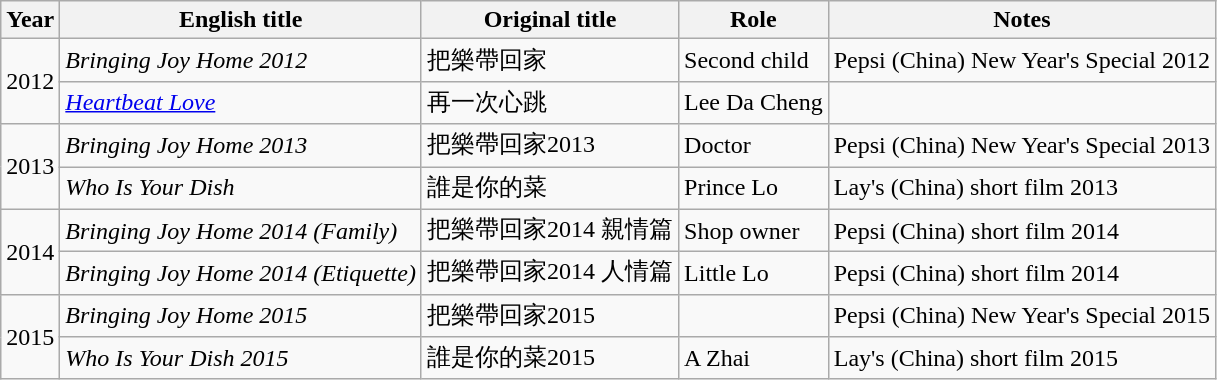<table class="wikitable sortable">
<tr>
<th>Year</th>
<th>English title</th>
<th>Original title</th>
<th>Role</th>
<th class="unsortable">Notes</th>
</tr>
<tr>
<td rowspan="2">2012</td>
<td><em>Bringing Joy Home 2012</em></td>
<td>把樂帶回家</td>
<td>Second child</td>
<td>Pepsi (China) New Year's Special 2012</td>
</tr>
<tr>
<td><em><a href='#'>Heartbeat Love</a></em></td>
<td>再一次心跳</td>
<td>Lee Da Cheng</td>
<td></td>
</tr>
<tr>
<td rowspan="2">2013</td>
<td><em>Bringing Joy Home 2013</em></td>
<td>把樂帶回家2013</td>
<td>Doctor</td>
<td>Pepsi (China) New Year's Special 2013</td>
</tr>
<tr>
<td><em>Who Is Your Dish</em></td>
<td>誰是你的菜</td>
<td>Prince Lo</td>
<td>Lay's (China) short film 2013</td>
</tr>
<tr>
<td rowspan="2">2014</td>
<td><em>Bringing Joy Home 2014 (Family)</em></td>
<td>把樂帶回家2014 親情篇</td>
<td>Shop owner</td>
<td>Pepsi (China) short film 2014</td>
</tr>
<tr>
<td><em>Bringing Joy Home 2014 (Etiquette)</em></td>
<td>把樂帶回家2014 人情篇</td>
<td>Little Lo</td>
<td>Pepsi (China) short film 2014</td>
</tr>
<tr>
<td rowspan="2">2015</td>
<td><em>Bringing Joy Home 2015</em></td>
<td>把樂帶回家2015</td>
<td></td>
<td>Pepsi (China) New Year's Special 2015</td>
</tr>
<tr>
<td><em>Who Is Your Dish 2015</em></td>
<td>誰是你的菜2015</td>
<td>A Zhai</td>
<td>Lay's (China) short film 2015</td>
</tr>
</table>
